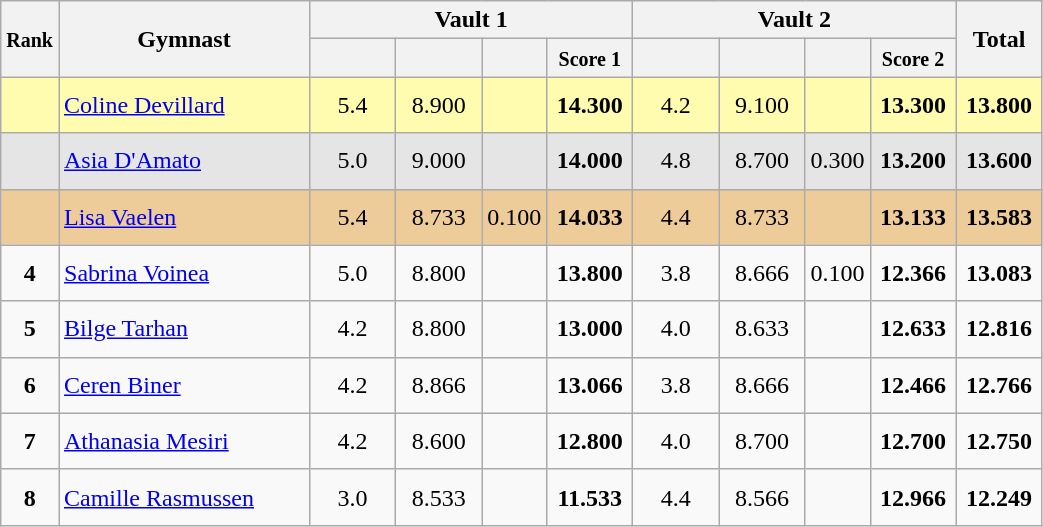<table style="text-align:center;" class="wikitable sortable">
<tr>
<th style="width:15px;" rowspan="2"><small>Rank</small></th>
<th style="width:160px;" rowspan="2">Gymnast</th>
<th colspan="4">Vault 1</th>
<th colspan="4">Vault 2</th>
<th style="width:50px;" rowspan="2">Total</th>
</tr>
<tr>
<th style="width:50px;"><small></small></th>
<th style="width:50px;"><small></small></th>
<th style="width:20px;"><small></small></th>
<th style="width:50px;"><small>Score 1</small></th>
<th style="width:50px;"><small></small></th>
<th style="width:50px;"><small></small></th>
<th style="width:20px;"><small></small></th>
<th style="width:50px;"><small>Score 2</small></th>
</tr>
<tr style="background:#fffcaf;">
<td scope="row" style="text-align:center"><strong></strong></td>
<td style="height:30px; text-align:left;"> <a href='#'>Coline Devillard</a></td>
<td>5.4</td>
<td>8.900</td>
<td></td>
<td><strong>14.300</strong></td>
<td>4.2</td>
<td>9.100</td>
<td></td>
<td><strong>13.300</strong></td>
<td><strong>13.800</strong></td>
</tr>
<tr style="background:#e5e5e5;">
<td scope="row" style="text-align:center"><strong></strong></td>
<td style="height:30px; text-align:left;"> <a href='#'>Asia D'Amato</a></td>
<td>5.0</td>
<td>9.000</td>
<td></td>
<td><strong>14.000</strong></td>
<td>4.8</td>
<td>8.700</td>
<td>0.300</td>
<td><strong>13.200</strong></td>
<td><strong>13.600</strong></td>
</tr>
<tr style="background:#ec9;">
<td scope="row" style="text-align:center"><strong></strong></td>
<td style="height:30px; text-align:left;"> <a href='#'>Lisa Vaelen</a></td>
<td>5.4</td>
<td>8.733</td>
<td>0.100</td>
<td><strong>14.033</strong></td>
<td>4.4</td>
<td>8.733</td>
<td></td>
<td><strong>13.133</strong></td>
<td><strong>13.583</strong></td>
</tr>
<tr>
<td scope="row" style="text-align:center"><strong>4</strong></td>
<td style="height:30px; text-align:left;"> <a href='#'>Sabrina Voinea</a></td>
<td>5.0</td>
<td>8.800</td>
<td></td>
<td><strong>13.800</strong></td>
<td>3.8</td>
<td>8.666</td>
<td>0.100</td>
<td><strong>12.366</strong></td>
<td><strong>13.083</strong></td>
</tr>
<tr>
<td scope="row" style="text-align:center"><strong>5</strong></td>
<td style="height:30px; text-align:left;"> <a href='#'>Bilge Tarhan</a></td>
<td>4.2</td>
<td>8.800</td>
<td></td>
<td><strong>13.000</strong></td>
<td>4.0</td>
<td>8.633</td>
<td></td>
<td><strong>12.633</strong></td>
<td><strong>12.816</strong></td>
</tr>
<tr>
<td scope="row" style="text-align:center"><strong>6</strong></td>
<td style="height:30px; text-align:left;"> <a href='#'>Ceren Biner</a></td>
<td>4.2</td>
<td>8.866</td>
<td></td>
<td><strong>13.066</strong></td>
<td>3.8</td>
<td>8.666</td>
<td></td>
<td><strong>12.466</strong></td>
<td><strong>12.766</strong></td>
</tr>
<tr>
<td scope="row" style="text-align:center"><strong>7</strong></td>
<td style="height:30px; text-align:left;"> <a href='#'>Athanasia Mesiri</a></td>
<td>4.2</td>
<td>8.600</td>
<td></td>
<td><strong>12.800</strong></td>
<td>4.0</td>
<td>8.700</td>
<td></td>
<td><strong>12.700</strong></td>
<td><strong>12.750</strong></td>
</tr>
<tr>
<td scope="row" style="text-align:center"><strong>8</strong></td>
<td style="height:30px; text-align:left;"> <a href='#'>Camille Rasmussen</a></td>
<td>3.0</td>
<td>8.533</td>
<td></td>
<td><strong>11.533</strong></td>
<td>4.4</td>
<td>8.566</td>
<td></td>
<td><strong>12.966</strong></td>
<td><strong>12.249</strong></td>
</tr>
</table>
